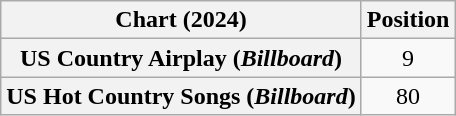<table class="wikitable sortable plainrowheaders" style="text-align:center">
<tr>
<th scope="col">Chart (2024)</th>
<th scope="col">Position</th>
</tr>
<tr>
<th scope="row">US Country Airplay (<em>Billboard</em>)</th>
<td>9</td>
</tr>
<tr>
<th scope="row">US Hot Country Songs (<em>Billboard</em>)</th>
<td>80</td>
</tr>
</table>
